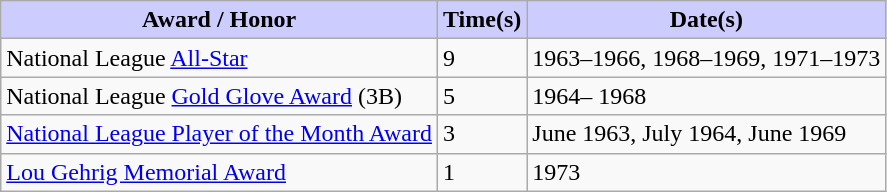<table class="wikitable sortable">
<tr>
<th style="background:#ccf;">Award / Honor</th>
<th style="background:#ccf;">Time(s)</th>
<th style="background:#ccf;">Date(s)</th>
</tr>
<tr>
<td>National League <a href='#'>All-Star</a></td>
<td>9</td>
<td>1963–1966, 1968–1969, 1971–1973</td>
</tr>
<tr>
<td>National League <a href='#'>Gold Glove Award</a> (3B)</td>
<td>5</td>
<td>1964– 1968</td>
</tr>
<tr>
<td><a href='#'>National League Player of the Month Award</a></td>
<td>3</td>
<td>June 1963, July 1964, June 1969</td>
</tr>
<tr>
<td><a href='#'>Lou Gehrig Memorial Award</a></td>
<td>1</td>
<td>1973</td>
</tr>
</table>
